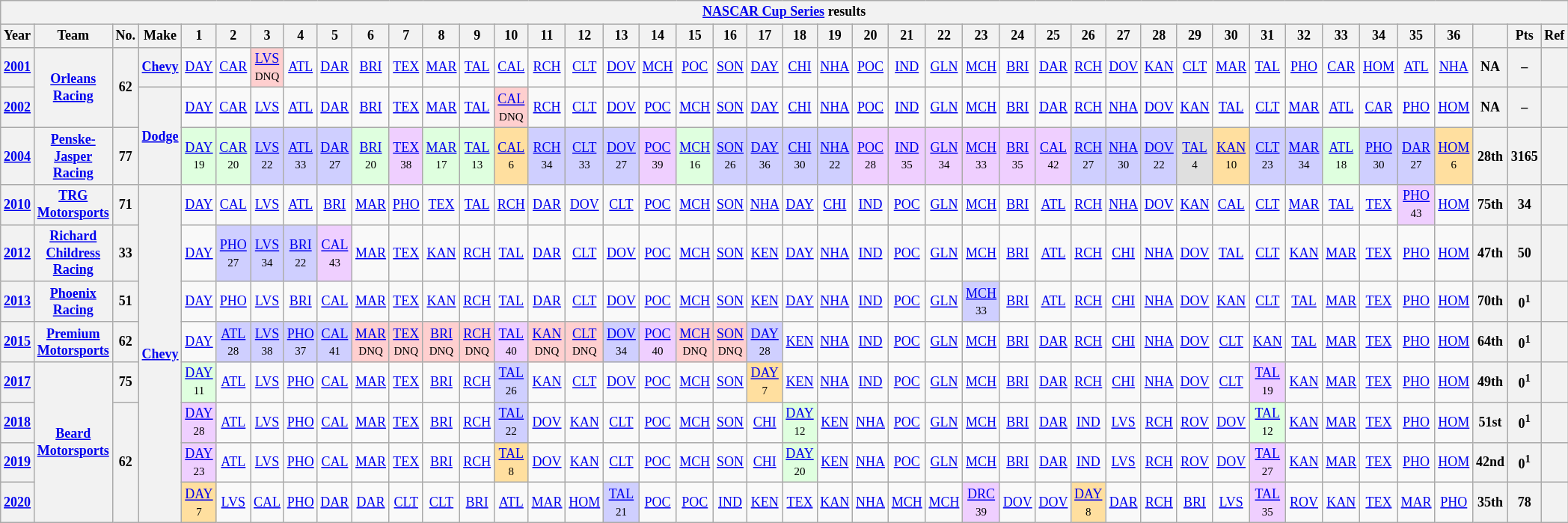<table class="wikitable" style="text-align:center; font-size:75%">
<tr>
<th colspan=45><a href='#'>NASCAR Cup Series</a> results</th>
</tr>
<tr>
<th>Year</th>
<th>Team</th>
<th>No.</th>
<th>Make</th>
<th>1</th>
<th>2</th>
<th>3</th>
<th>4</th>
<th>5</th>
<th>6</th>
<th>7</th>
<th>8</th>
<th>9</th>
<th>10</th>
<th>11</th>
<th>12</th>
<th>13</th>
<th>14</th>
<th>15</th>
<th>16</th>
<th>17</th>
<th>18</th>
<th>19</th>
<th>20</th>
<th>21</th>
<th>22</th>
<th>23</th>
<th>24</th>
<th>25</th>
<th>26</th>
<th>27</th>
<th>28</th>
<th>29</th>
<th>30</th>
<th>31</th>
<th>32</th>
<th>33</th>
<th>34</th>
<th>35</th>
<th>36</th>
<th></th>
<th>Pts</th>
<th>Ref</th>
</tr>
<tr>
<th><a href='#'>2001</a></th>
<th rowspan=2><a href='#'>Orleans Racing</a></th>
<th rowspan=2>62</th>
<th><a href='#'>Chevy</a></th>
<td><a href='#'>DAY</a></td>
<td><a href='#'>CAR</a></td>
<td style="background:#FFCFCF;"><a href='#'>LVS</a><br><small>DNQ</small></td>
<td><a href='#'>ATL</a></td>
<td><a href='#'>DAR</a></td>
<td><a href='#'>BRI</a></td>
<td><a href='#'>TEX</a></td>
<td><a href='#'>MAR</a></td>
<td><a href='#'>TAL</a></td>
<td><a href='#'>CAL</a></td>
<td><a href='#'>RCH</a></td>
<td><a href='#'>CLT</a></td>
<td><a href='#'>DOV</a></td>
<td><a href='#'>MCH</a></td>
<td><a href='#'>POC</a></td>
<td><a href='#'>SON</a></td>
<td><a href='#'>DAY</a></td>
<td><a href='#'>CHI</a></td>
<td><a href='#'>NHA</a></td>
<td><a href='#'>POC</a></td>
<td><a href='#'>IND</a></td>
<td><a href='#'>GLN</a></td>
<td><a href='#'>MCH</a></td>
<td><a href='#'>BRI</a></td>
<td><a href='#'>DAR</a></td>
<td><a href='#'>RCH</a></td>
<td><a href='#'>DOV</a></td>
<td><a href='#'>KAN</a></td>
<td><a href='#'>CLT</a></td>
<td><a href='#'>MAR</a></td>
<td><a href='#'>TAL</a></td>
<td><a href='#'>PHO</a></td>
<td><a href='#'>CAR</a></td>
<td><a href='#'>HOM</a></td>
<td><a href='#'>ATL</a></td>
<td><a href='#'>NHA</a></td>
<th>NA</th>
<th>–</th>
<th></th>
</tr>
<tr>
<th><a href='#'>2002</a></th>
<th rowspan="2"><a href='#'>Dodge</a></th>
<td><a href='#'>DAY</a></td>
<td><a href='#'>CAR</a></td>
<td><a href='#'>LVS</a></td>
<td><a href='#'>ATL</a></td>
<td><a href='#'>DAR</a></td>
<td><a href='#'>BRI</a></td>
<td><a href='#'>TEX</a></td>
<td><a href='#'>MAR</a></td>
<td><a href='#'>TAL</a></td>
<td style="background:#FFCFCF;"><a href='#'>CAL</a><br><small>DNQ</small></td>
<td><a href='#'>RCH</a></td>
<td><a href='#'>CLT</a></td>
<td><a href='#'>DOV</a></td>
<td><a href='#'>POC</a></td>
<td><a href='#'>MCH</a></td>
<td><a href='#'>SON</a></td>
<td><a href='#'>DAY</a></td>
<td><a href='#'>CHI</a></td>
<td><a href='#'>NHA</a></td>
<td><a href='#'>POC</a></td>
<td><a href='#'>IND</a></td>
<td><a href='#'>GLN</a></td>
<td><a href='#'>MCH</a></td>
<td><a href='#'>BRI</a></td>
<td><a href='#'>DAR</a></td>
<td><a href='#'>RCH</a></td>
<td><a href='#'>NHA</a></td>
<td><a href='#'>DOV</a></td>
<td><a href='#'>KAN</a></td>
<td><a href='#'>TAL</a></td>
<td><a href='#'>CLT</a></td>
<td><a href='#'>MAR</a></td>
<td><a href='#'>ATL</a></td>
<td><a href='#'>CAR</a></td>
<td><a href='#'>PHO</a></td>
<td><a href='#'>HOM</a></td>
<th>NA</th>
<th>–</th>
<th></th>
</tr>
<tr>
<th><a href='#'>2004</a></th>
<th><a href='#'>Penske-Jasper Racing</a></th>
<th>77</th>
<td style="background:#DFFFDF;"><a href='#'>DAY</a><br><small>19</small></td>
<td style="background:#DFFFDF;"><a href='#'>CAR</a><br><small>20</small></td>
<td style="background:#CFCFFF;"><a href='#'>LVS</a><br><small>22</small></td>
<td style="background:#CFCFFF;"><a href='#'>ATL</a><br><small>33</small></td>
<td style="background:#CFCFFF;"><a href='#'>DAR</a><br><small>27</small></td>
<td style="background:#DFFFDF;"><a href='#'>BRI</a><br><small>20</small></td>
<td style="background:#EFCFFF;"><a href='#'>TEX</a><br><small>38</small></td>
<td style="background:#DFFFDF;"><a href='#'>MAR</a><br><small>17</small></td>
<td style="background:#DFFFDF;"><a href='#'>TAL</a><br><small>13</small></td>
<td style="background:#FFDF9F;"><a href='#'>CAL</a><br><small>6</small></td>
<td style="background:#CFCFFF;"><a href='#'>RCH</a><br><small>34</small></td>
<td style="background:#CFCFFF;"><a href='#'>CLT</a><br><small>33</small></td>
<td style="background:#CFCFFF;"><a href='#'>DOV</a><br><small>27</small></td>
<td style="background:#EFCFFF;"><a href='#'>POC</a><br><small>39</small></td>
<td style="background:#DFFFDF;"><a href='#'>MCH</a><br><small>16</small></td>
<td style="background:#CFCFFF;"><a href='#'>SON</a><br><small>26</small></td>
<td style="background:#CFCFFF;"><a href='#'>DAY</a><br><small>36</small></td>
<td style="background:#CFCFFF;"><a href='#'>CHI</a><br><small>30</small></td>
<td style="background:#CFCFFF;"><a href='#'>NHA</a><br><small>22</small></td>
<td style="background:#EFCFFF;"><a href='#'>POC</a><br><small>28</small></td>
<td style="background:#EFCFFF;"><a href='#'>IND</a><br><small>35</small></td>
<td style="background:#EFCFFF;"><a href='#'>GLN</a><br><small>34</small></td>
<td style="background:#EFCFFF;"><a href='#'>MCH</a><br><small>33</small></td>
<td style="background:#EFCFFF;"><a href='#'>BRI</a><br><small>35</small></td>
<td style="background:#EFCFFF;"><a href='#'>CAL</a><br><small>42</small></td>
<td style="background:#CFCFFF;"><a href='#'>RCH</a><br><small>27</small></td>
<td style="background:#CFCFFF;"><a href='#'>NHA</a><br><small>30</small></td>
<td style="background:#CFCFFF;"><a href='#'>DOV</a><br><small>22</small></td>
<td style="background:#DFDFDF;"><a href='#'>TAL</a><br><small>4</small></td>
<td style="background:#FFDF9F;"><a href='#'>KAN</a><br><small>10</small></td>
<td style="background:#CFCFFF;"><a href='#'>CLT</a><br><small>23</small></td>
<td style="background:#CFCFFF;"><a href='#'>MAR</a><br><small>34</small></td>
<td style="background:#DFFFDF;"><a href='#'>ATL</a><br><small>18</small></td>
<td style="background:#CFCFFF;"><a href='#'>PHO</a><br><small>30</small></td>
<td style="background:#CFCFFF;"><a href='#'>DAR</a><br><small>27</small></td>
<td style="background:#FFDF9F;"><a href='#'>HOM</a><br><small>6</small></td>
<th>28th</th>
<th>3165</th>
<th></th>
</tr>
<tr>
<th><a href='#'>2010</a></th>
<th><a href='#'>TRG Motorsports</a></th>
<th>71</th>
<th rowspan="8"><a href='#'>Chevy</a></th>
<td><a href='#'>DAY</a></td>
<td><a href='#'>CAL</a></td>
<td><a href='#'>LVS</a></td>
<td><a href='#'>ATL</a></td>
<td><a href='#'>BRI</a></td>
<td><a href='#'>MAR</a></td>
<td><a href='#'>PHO</a></td>
<td><a href='#'>TEX</a></td>
<td><a href='#'>TAL</a></td>
<td><a href='#'>RCH</a></td>
<td><a href='#'>DAR</a></td>
<td><a href='#'>DOV</a></td>
<td><a href='#'>CLT</a></td>
<td><a href='#'>POC</a></td>
<td><a href='#'>MCH</a></td>
<td><a href='#'>SON</a></td>
<td><a href='#'>NHA</a></td>
<td><a href='#'>DAY</a></td>
<td><a href='#'>CHI</a></td>
<td><a href='#'>IND</a></td>
<td><a href='#'>POC</a></td>
<td><a href='#'>GLN</a></td>
<td><a href='#'>MCH</a></td>
<td><a href='#'>BRI</a></td>
<td><a href='#'>ATL</a></td>
<td><a href='#'>RCH</a></td>
<td><a href='#'>NHA</a></td>
<td><a href='#'>DOV</a></td>
<td><a href='#'>KAN</a></td>
<td><a href='#'>CAL</a></td>
<td><a href='#'>CLT</a></td>
<td><a href='#'>MAR</a></td>
<td><a href='#'>TAL</a></td>
<td><a href='#'>TEX</a></td>
<td style="background:#EFCFFF;"><a href='#'>PHO</a><br><small>43</small></td>
<td><a href='#'>HOM</a></td>
<th>75th</th>
<th>34</th>
<th></th>
</tr>
<tr>
<th><a href='#'>2012</a></th>
<th><a href='#'>Richard Childress Racing</a></th>
<th>33</th>
<td><a href='#'>DAY</a></td>
<td style="background:#CFCFFF;"><a href='#'>PHO</a><br><small>27</small></td>
<td style="background:#CFCFFF;"><a href='#'>LVS</a><br><small>34</small></td>
<td style="background:#CFCFFF;"><a href='#'>BRI</a><br><small>22</small></td>
<td style="background:#EFCFFF;"><a href='#'>CAL</a><br><small>43</small></td>
<td><a href='#'>MAR</a></td>
<td><a href='#'>TEX</a></td>
<td><a href='#'>KAN</a></td>
<td><a href='#'>RCH</a></td>
<td><a href='#'>TAL</a></td>
<td><a href='#'>DAR</a></td>
<td><a href='#'>CLT</a></td>
<td><a href='#'>DOV</a></td>
<td><a href='#'>POC</a></td>
<td><a href='#'>MCH</a></td>
<td><a href='#'>SON</a></td>
<td><a href='#'>KEN</a></td>
<td><a href='#'>DAY</a></td>
<td><a href='#'>NHA</a></td>
<td><a href='#'>IND</a></td>
<td><a href='#'>POC</a></td>
<td><a href='#'>GLN</a></td>
<td><a href='#'>MCH</a></td>
<td><a href='#'>BRI</a></td>
<td><a href='#'>ATL</a></td>
<td><a href='#'>RCH</a></td>
<td><a href='#'>CHI</a></td>
<td><a href='#'>NHA</a></td>
<td><a href='#'>DOV</a></td>
<td><a href='#'>TAL</a></td>
<td><a href='#'>CLT</a></td>
<td><a href='#'>KAN</a></td>
<td><a href='#'>MAR</a></td>
<td><a href='#'>TEX</a></td>
<td><a href='#'>PHO</a></td>
<td><a href='#'>HOM</a></td>
<th>47th</th>
<th>50</th>
<th></th>
</tr>
<tr>
<th><a href='#'>2013</a></th>
<th><a href='#'>Phoenix Racing</a></th>
<th>51</th>
<td><a href='#'>DAY</a></td>
<td><a href='#'>PHO</a></td>
<td><a href='#'>LVS</a></td>
<td><a href='#'>BRI</a></td>
<td><a href='#'>CAL</a></td>
<td><a href='#'>MAR</a></td>
<td><a href='#'>TEX</a></td>
<td><a href='#'>KAN</a></td>
<td><a href='#'>RCH</a></td>
<td><a href='#'>TAL</a></td>
<td><a href='#'>DAR</a></td>
<td><a href='#'>CLT</a></td>
<td><a href='#'>DOV</a></td>
<td><a href='#'>POC</a></td>
<td><a href='#'>MCH</a></td>
<td><a href='#'>SON</a></td>
<td><a href='#'>KEN</a></td>
<td><a href='#'>DAY</a></td>
<td><a href='#'>NHA</a></td>
<td><a href='#'>IND</a></td>
<td><a href='#'>POC</a></td>
<td><a href='#'>GLN</a></td>
<td style="background:#CFCFFF;"><a href='#'>MCH</a><br><small>33</small></td>
<td><a href='#'>BRI</a></td>
<td><a href='#'>ATL</a></td>
<td><a href='#'>RCH</a></td>
<td><a href='#'>CHI</a></td>
<td><a href='#'>NHA</a></td>
<td><a href='#'>DOV</a></td>
<td><a href='#'>KAN</a></td>
<td><a href='#'>CLT</a></td>
<td><a href='#'>TAL</a></td>
<td><a href='#'>MAR</a></td>
<td><a href='#'>TEX</a></td>
<td><a href='#'>PHO</a></td>
<td><a href='#'>HOM</a></td>
<th>70th</th>
<th>0<sup>1</sup></th>
<th></th>
</tr>
<tr>
<th><a href='#'>2015</a></th>
<th><a href='#'>Premium Motorsports</a></th>
<th>62</th>
<td><a href='#'>DAY</a></td>
<td style="background:#CFCFFF;"><a href='#'>ATL</a><br><small>28</small></td>
<td style="background:#CFCFFF;"><a href='#'>LVS</a><br><small>38</small></td>
<td style="background:#CFCFFF;"><a href='#'>PHO</a><br><small>37</small></td>
<td style="background:#CFCFFF;"><a href='#'>CAL</a><br><small>41</small></td>
<td style="background:#FFCFCF;"><a href='#'>MAR</a><br><small>DNQ</small></td>
<td style="background:#FFCFCF;"><a href='#'>TEX</a><br><small>DNQ</small></td>
<td style="background:#FFCFCF;"><a href='#'>BRI</a><br><small>DNQ</small></td>
<td style="background:#FFCFCF;"><a href='#'>RCH</a><br><small>DNQ</small></td>
<td style="background:#EFCFFF;"><a href='#'>TAL</a><br><small>40</small></td>
<td style="background:#FFCFCF;"><a href='#'>KAN</a><br><small>DNQ</small></td>
<td style="background:#FFCFCF;"><a href='#'>CLT</a><br><small>DNQ</small></td>
<td style="background:#CFCFFF;"><a href='#'>DOV</a><br><small>34</small></td>
<td style="background:#EFCFFF;"><a href='#'>POC</a><br><small>40</small></td>
<td style="background:#FFCFCF;"><a href='#'>MCH</a><br><small>DNQ</small></td>
<td style="background:#FFCFCF;"><a href='#'>SON</a><br><small>DNQ</small></td>
<td style="background:#CFCFFF;"><a href='#'>DAY</a><br><small>28</small></td>
<td><a href='#'>KEN</a></td>
<td><a href='#'>NHA</a></td>
<td><a href='#'>IND</a></td>
<td><a href='#'>POC</a></td>
<td><a href='#'>GLN</a></td>
<td><a href='#'>MCH</a></td>
<td><a href='#'>BRI</a></td>
<td><a href='#'>DAR</a></td>
<td><a href='#'>RCH</a></td>
<td><a href='#'>CHI</a></td>
<td><a href='#'>NHA</a></td>
<td><a href='#'>DOV</a></td>
<td><a href='#'>CLT</a></td>
<td><a href='#'>KAN</a></td>
<td><a href='#'>TAL</a></td>
<td><a href='#'>MAR</a></td>
<td><a href='#'>TEX</a></td>
<td><a href='#'>PHO</a></td>
<td><a href='#'>HOM</a></td>
<th>64th</th>
<th>0<sup>1</sup></th>
<th></th>
</tr>
<tr>
<th><a href='#'>2017</a></th>
<th rowspan=4><a href='#'>Beard Motorsports</a></th>
<th>75</th>
<td style="background:#DFFFDF;"><a href='#'>DAY</a><br><small>11</small></td>
<td><a href='#'>ATL</a></td>
<td><a href='#'>LVS</a></td>
<td><a href='#'>PHO</a></td>
<td><a href='#'>CAL</a></td>
<td><a href='#'>MAR</a></td>
<td><a href='#'>TEX</a></td>
<td><a href='#'>BRI</a></td>
<td><a href='#'>RCH</a></td>
<td style="background:#CFCFFF;"><a href='#'>TAL</a><br><small>26</small></td>
<td><a href='#'>KAN</a></td>
<td><a href='#'>CLT</a></td>
<td><a href='#'>DOV</a></td>
<td><a href='#'>POC</a></td>
<td><a href='#'>MCH</a></td>
<td><a href='#'>SON</a></td>
<td style="background:#FFDF9F;"><a href='#'>DAY</a><br><small>7</small></td>
<td><a href='#'>KEN</a></td>
<td><a href='#'>NHA</a></td>
<td><a href='#'>IND</a></td>
<td><a href='#'>POC</a></td>
<td><a href='#'>GLN</a></td>
<td><a href='#'>MCH</a></td>
<td><a href='#'>BRI</a></td>
<td><a href='#'>DAR</a></td>
<td><a href='#'>RCH</a></td>
<td><a href='#'>CHI</a></td>
<td><a href='#'>NHA</a></td>
<td><a href='#'>DOV</a></td>
<td><a href='#'>CLT</a></td>
<td style="background:#EFCFFF;"><a href='#'>TAL</a><br><small>19</small></td>
<td><a href='#'>KAN</a></td>
<td><a href='#'>MAR</a></td>
<td><a href='#'>TEX</a></td>
<td><a href='#'>PHO</a></td>
<td><a href='#'>HOM</a></td>
<th>49th</th>
<th>0<sup>1</sup></th>
<th></th>
</tr>
<tr>
<th><a href='#'>2018</a></th>
<th rowspan=3>62</th>
<td style="background:#EFCFFF;"><a href='#'>DAY</a><br><small>28</small></td>
<td><a href='#'>ATL</a></td>
<td><a href='#'>LVS</a></td>
<td><a href='#'>PHO</a></td>
<td><a href='#'>CAL</a></td>
<td><a href='#'>MAR</a></td>
<td><a href='#'>TEX</a></td>
<td><a href='#'>BRI</a></td>
<td><a href='#'>RCH</a></td>
<td style="background:#CFCFFF;"><a href='#'>TAL</a><br><small>22</small></td>
<td><a href='#'>DOV</a></td>
<td><a href='#'>KAN</a></td>
<td><a href='#'>CLT</a></td>
<td><a href='#'>POC</a></td>
<td><a href='#'>MCH</a></td>
<td><a href='#'>SON</a></td>
<td><a href='#'>CHI</a></td>
<td style="background:#DFFFDF;"><a href='#'>DAY</a><br><small>12</small></td>
<td><a href='#'>KEN</a></td>
<td><a href='#'>NHA</a></td>
<td><a href='#'>POC</a></td>
<td><a href='#'>GLN</a></td>
<td><a href='#'>MCH</a></td>
<td><a href='#'>BRI</a></td>
<td><a href='#'>DAR</a></td>
<td><a href='#'>IND</a></td>
<td><a href='#'>LVS</a></td>
<td><a href='#'>RCH</a></td>
<td><a href='#'>ROV</a></td>
<td><a href='#'>DOV</a></td>
<td style="background:#DFFFDF;"><a href='#'>TAL</a><br><small>12</small></td>
<td><a href='#'>KAN</a></td>
<td><a href='#'>MAR</a></td>
<td><a href='#'>TEX</a></td>
<td><a href='#'>PHO</a></td>
<td><a href='#'>HOM</a></td>
<th>51st</th>
<th>0<sup>1</sup></th>
<th></th>
</tr>
<tr>
<th><a href='#'>2019</a></th>
<td style="background:#EFCFFF;"><a href='#'>DAY</a><br><small>23</small></td>
<td><a href='#'>ATL</a></td>
<td><a href='#'>LVS</a></td>
<td><a href='#'>PHO</a></td>
<td><a href='#'>CAL</a></td>
<td><a href='#'>MAR</a></td>
<td><a href='#'>TEX</a></td>
<td><a href='#'>BRI</a></td>
<td><a href='#'>RCH</a></td>
<td style="background:#FFDF9F;"><a href='#'>TAL</a><br><small>8</small></td>
<td><a href='#'>DOV</a></td>
<td><a href='#'>KAN</a></td>
<td><a href='#'>CLT</a></td>
<td><a href='#'>POC</a></td>
<td><a href='#'>MCH</a></td>
<td><a href='#'>SON</a></td>
<td><a href='#'>CHI</a></td>
<td style="background:#DFFFDF;"><a href='#'>DAY</a><br><small>20</small></td>
<td><a href='#'>KEN</a></td>
<td><a href='#'>NHA</a></td>
<td><a href='#'>POC</a></td>
<td><a href='#'>GLN</a></td>
<td><a href='#'>MCH</a></td>
<td><a href='#'>BRI</a></td>
<td><a href='#'>DAR</a></td>
<td><a href='#'>IND</a></td>
<td><a href='#'>LVS</a></td>
<td><a href='#'>RCH</a></td>
<td><a href='#'>ROV</a></td>
<td><a href='#'>DOV</a></td>
<td style="background:#EFCFFF;"><a href='#'>TAL</a><br><small>27</small></td>
<td><a href='#'>KAN</a></td>
<td><a href='#'>MAR</a></td>
<td><a href='#'>TEX</a></td>
<td><a href='#'>PHO</a></td>
<td><a href='#'>HOM</a></td>
<th>42nd</th>
<th>0<sup>1</sup></th>
<th></th>
</tr>
<tr>
<th><a href='#'>2020</a></th>
<td style="background:#FFDF9F;"><a href='#'>DAY</a><br><small>7</small></td>
<td><a href='#'>LVS</a></td>
<td><a href='#'>CAL</a></td>
<td><a href='#'>PHO</a></td>
<td><a href='#'>DAR</a></td>
<td><a href='#'>DAR</a></td>
<td><a href='#'>CLT</a></td>
<td><a href='#'>CLT</a></td>
<td><a href='#'>BRI</a></td>
<td><a href='#'>ATL</a></td>
<td><a href='#'>MAR</a></td>
<td><a href='#'>HOM</a></td>
<td style="background:#CFCFFF;"><a href='#'>TAL</a><br><small>21</small></td>
<td><a href='#'>POC</a></td>
<td><a href='#'>POC</a></td>
<td><a href='#'>IND</a></td>
<td><a href='#'>KEN</a></td>
<td><a href='#'>TEX</a></td>
<td><a href='#'>KAN</a></td>
<td><a href='#'>NHA</a></td>
<td><a href='#'>MCH</a></td>
<td><a href='#'>MCH</a></td>
<td style="background:#EFCFFF;"><a href='#'>DRC</a><br><small>39</small></td>
<td><a href='#'>DOV</a></td>
<td><a href='#'>DOV</a></td>
<td style="background:#FFDF9F;"><a href='#'>DAY</a><br><small>8</small></td>
<td><a href='#'>DAR</a></td>
<td><a href='#'>RCH</a></td>
<td><a href='#'>BRI</a></td>
<td><a href='#'>LVS</a></td>
<td style="background:#EFCFFF;"><a href='#'>TAL</a><br><small>35</small></td>
<td><a href='#'>ROV</a></td>
<td><a href='#'>KAN</a></td>
<td><a href='#'>TEX</a></td>
<td><a href='#'>MAR</a></td>
<td><a href='#'>PHO</a></td>
<th>35th</th>
<th>78</th>
<th></th>
</tr>
</table>
